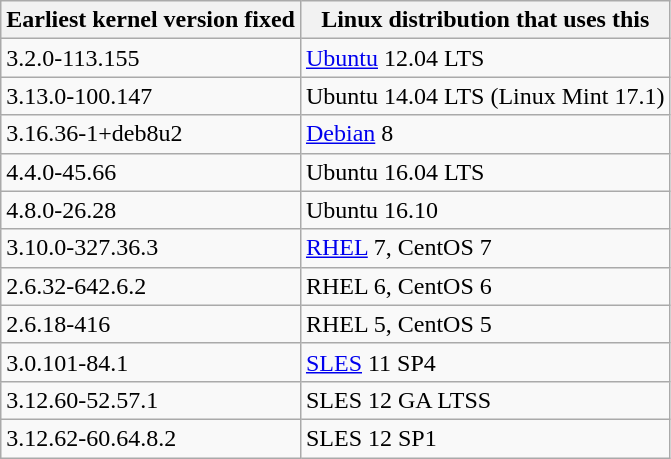<table class="wikitable">
<tr>
<th>Earliest kernel version fixed</th>
<th>Linux distribution that uses this</th>
</tr>
<tr>
<td>3.2.0-113.155</td>
<td><a href='#'>Ubuntu</a> 12.04 LTS</td>
</tr>
<tr>
<td>3.13.0-100.147</td>
<td>Ubuntu 14.04 LTS (Linux Mint 17.1)</td>
</tr>
<tr>
<td>3.16.36-1+deb8u2</td>
<td><a href='#'>Debian</a> 8</td>
</tr>
<tr>
<td>4.4.0-45.66</td>
<td>Ubuntu 16.04 LTS</td>
</tr>
<tr>
<td>4.8.0-26.28</td>
<td>Ubuntu 16.10</td>
</tr>
<tr>
<td>3.10.0-327.36.3</td>
<td><a href='#'>RHEL</a> 7, CentOS 7</td>
</tr>
<tr>
<td>2.6.32-642.6.2</td>
<td>RHEL 6, CentOS 6</td>
</tr>
<tr>
<td>2.6.18-416</td>
<td>RHEL 5, CentOS 5</td>
</tr>
<tr>
<td>3.0.101-84.1</td>
<td><a href='#'>SLES</a> 11 SP4</td>
</tr>
<tr>
<td>3.12.60-52.57.1</td>
<td>SLES 12 GA LTSS</td>
</tr>
<tr>
<td>3.12.62-60.64.8.2</td>
<td>SLES 12 SP1</td>
</tr>
</table>
